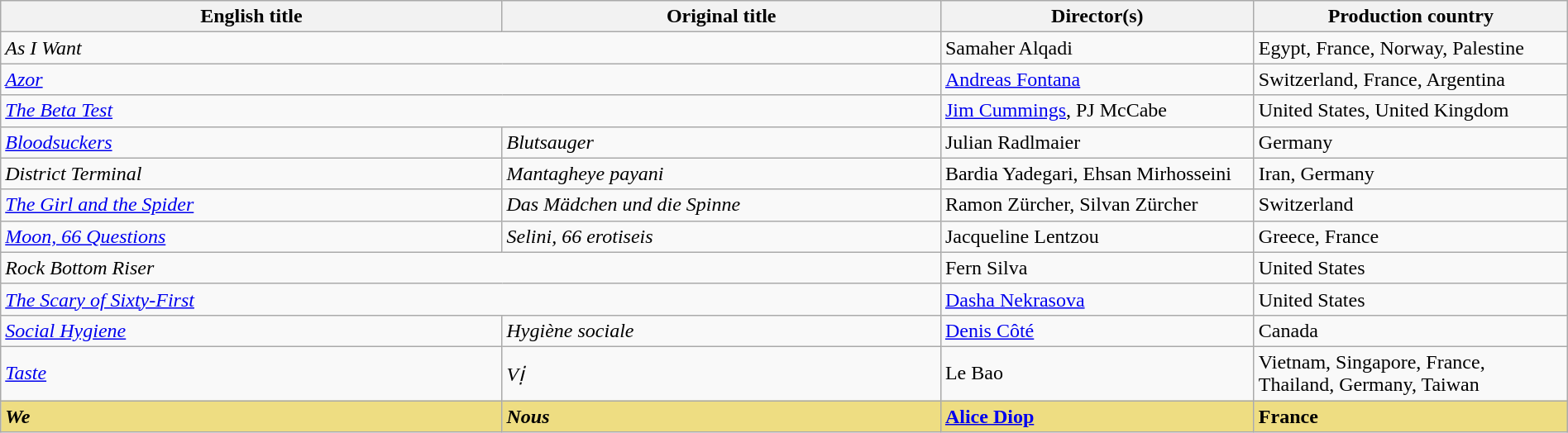<table class="wikitable" width="100%" cellpadding="5">
<tr>
<th scope="col" width="32%">English title</th>
<th scope="col" width="28%">Original title</th>
<th scope="col" width="20%">Director(s)</th>
<th scope="col" width="20%">Production country</th>
</tr>
<tr>
<td colspan=2><em>As I Want</em></td>
<td>Samaher Alqadi</td>
<td>Egypt, France, Norway, Palestine</td>
</tr>
<tr>
<td colspan=2><em><a href='#'>Azor</a></em></td>
<td><a href='#'>Andreas Fontana</a></td>
<td>Switzerland, France, Argentina</td>
</tr>
<tr>
<td colspan=2><em><a href='#'>The Beta Test</a></em></td>
<td><a href='#'>Jim Cummings</a>, PJ McCabe</td>
<td>United States, United Kingdom</td>
</tr>
<tr>
<td><em><a href='#'>Bloodsuckers</a></em></td>
<td><em>Blutsauger</em></td>
<td>Julian Radlmaier</td>
<td>Germany</td>
</tr>
<tr>
<td><em>District Terminal</em></td>
<td><em>Mantagheye payani</em></td>
<td>Bardia Yadegari, Ehsan Mirhosseini</td>
<td>Iran, Germany</td>
</tr>
<tr>
<td><em><a href='#'>The Girl and the Spider</a></em></td>
<td><em>Das Mädchen und die Spinne</em></td>
<td>Ramon Zürcher, Silvan Zürcher</td>
<td>Switzerland</td>
</tr>
<tr>
<td><em><a href='#'>Moon, 66 Questions</a></em></td>
<td><em>Selini, 66 erotiseis</em></td>
<td>Jacqueline Lentzou</td>
<td>Greece, France</td>
</tr>
<tr>
<td colspan=2><em>Rock Bottom Riser</em></td>
<td>Fern Silva</td>
<td>United States</td>
</tr>
<tr>
<td colspan=2><em><a href='#'>The Scary of Sixty-First</a></em></td>
<td><a href='#'>Dasha Nekrasova</a></td>
<td>United States</td>
</tr>
<tr>
<td><em><a href='#'>Social Hygiene</a></em></td>
<td><em>Hygiène sociale</em></td>
<td><a href='#'>Denis Côté</a></td>
<td>Canada</td>
</tr>
<tr>
<td><em><a href='#'>Taste</a></em></td>
<td><em>Vị</em></td>
<td>Le Bao</td>
<td>Vietnam, Singapore, France, Thailand, Germany, Taiwan</td>
</tr>
<tr style="background:#EEDD82">
<td><strong><em>We</em></strong></td>
<td><strong><em>Nous</em></strong></td>
<td><strong><a href='#'>Alice Diop</a></strong></td>
<td><strong>France</strong></td>
</tr>
</table>
